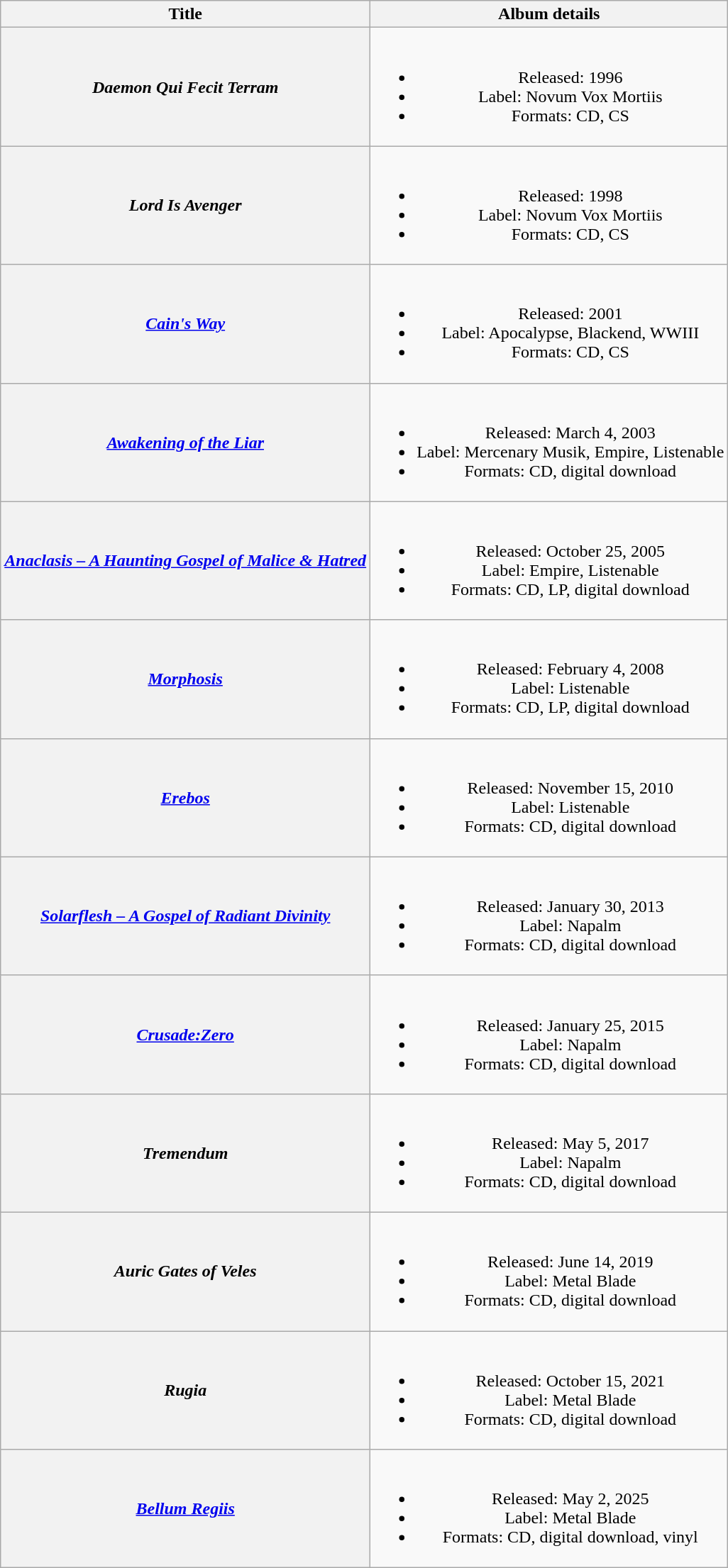<table class="wikitable plainrowheaders" style="text-align:center;">
<tr>
<th scope="col">Title</th>
<th scope="col">Album details</th>
</tr>
<tr>
<th scope="row"><em>Daemon Qui Fecit Terram</em></th>
<td><br><ul><li>Released: 1996</li><li>Label: Novum Vox Mortiis</li><li>Formats: CD, CS</li></ul></td>
</tr>
<tr>
<th scope="row"><em>Lord Is Avenger</em></th>
<td><br><ul><li>Released: 1998</li><li>Label: Novum Vox Mortiis</li><li>Formats: CD, CS</li></ul></td>
</tr>
<tr>
<th scope="row"><em><a href='#'>Cain's Way</a></em></th>
<td><br><ul><li>Released: 2001</li><li>Label: Apocalypse, Blackend, WWIII</li><li>Formats: CD, CS</li></ul></td>
</tr>
<tr>
<th scope="row"><em><a href='#'>Awakening of the Liar</a></em></th>
<td><br><ul><li>Released: March 4, 2003</li><li>Label: Mercenary Musik, Empire, Listenable</li><li>Formats: CD, digital download</li></ul></td>
</tr>
<tr>
<th scope="row"><em><a href='#'>Anaclasis – A Haunting Gospel of Malice & Hatred</a></em></th>
<td><br><ul><li>Released: October 25, 2005</li><li>Label: Empire, Listenable</li><li>Formats: CD, LP, digital download</li></ul></td>
</tr>
<tr>
<th scope="row"><em><a href='#'>Morphosis</a></em></th>
<td><br><ul><li>Released: February 4, 2008</li><li>Label: Listenable</li><li>Formats: CD, LP, digital download</li></ul></td>
</tr>
<tr>
<th scope="row"><em><a href='#'>Erebos</a></em></th>
<td><br><ul><li>Released: November 15, 2010</li><li>Label: Listenable</li><li>Formats: CD, digital download</li></ul></td>
</tr>
<tr>
<th scope="row"><em><a href='#'>Solarflesh – A Gospel of Radiant Divinity</a></em></th>
<td><br><ul><li>Released: January 30, 2013</li><li>Label: Napalm</li><li>Formats: CD, digital download</li></ul></td>
</tr>
<tr>
<th scope="row"><em><a href='#'>Crusade:Zero</a></em></th>
<td><br><ul><li>Released: January 25, 2015</li><li>Label: Napalm</li><li>Formats: CD, digital download</li></ul></td>
</tr>
<tr>
<th scope="row"><em>Tremendum</em></th>
<td><br><ul><li>Released: May 5, 2017</li><li>Label: Napalm</li><li>Formats: CD, digital download</li></ul></td>
</tr>
<tr>
<th scope="row"><em>Auric Gates of Veles</em></th>
<td><br><ul><li>Released: June 14, 2019</li><li>Label: Metal Blade</li><li>Formats: CD, digital download</li></ul></td>
</tr>
<tr>
<th scope="row"><em>Rugia</em></th>
<td><br><ul><li>Released: October 15, 2021</li><li>Label: Metal Blade</li><li>Formats: CD, digital download</li></ul></td>
</tr>
<tr>
<th scope="row"><em><a href='#'>Bellum Regiis</a></em></th>
<td><br><ul><li>Released: May 2, 2025</li><li>Label: Metal Blade</li><li>Formats: CD, digital download, vinyl</li></ul></td>
</tr>
</table>
